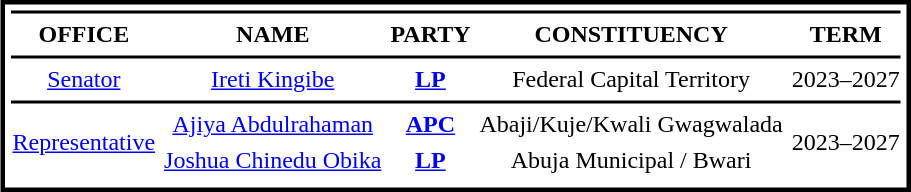<table cellpadding=1 cellspacing=4 style="margin:3px; border:3px solid #000000; text-align: center;">
<tr>
<td bgcolor=#000000 colspan=5></td>
</tr>
<tr>
<td><strong>OFFICE</strong></td>
<td><strong>NAME</strong></td>
<td><strong>PARTY</strong></td>
<td><strong>CONSTITUENCY</strong></td>
<td><strong>TERM</strong></td>
</tr>
<tr>
<td bgcolor=#000000 colspan=5></td>
</tr>
<tr>
<td><a href='#'>Senator</a></td>
<td><a href='#'>Ireti Kingibe</a></td>
<td><strong><a href='#'>LP</a></strong></td>
<td>Federal Capital Territory</td>
<td>2023–2027</td>
</tr>
<tr>
<td bgcolor=#000000 colspan=5></td>
</tr>
<tr>
<td rowspan="2"><a href='#'>Representative</a></td>
<td><a href='#'>Ajiya Abdulrahaman</a></td>
<td><strong><a href='#'>APC</a></strong></td>
<td>Abaji/Kuje/Kwali Gwagwalada</td>
<td rowspan="2">2023–2027</td>
</tr>
<tr>
<td><a href='#'>Joshua Chinedu Obika</a></td>
<td><strong><a href='#'>LP</a></strong></td>
<td>Abuja Municipal / Bwari</td>
</tr>
<tr>
</tr>
</table>
